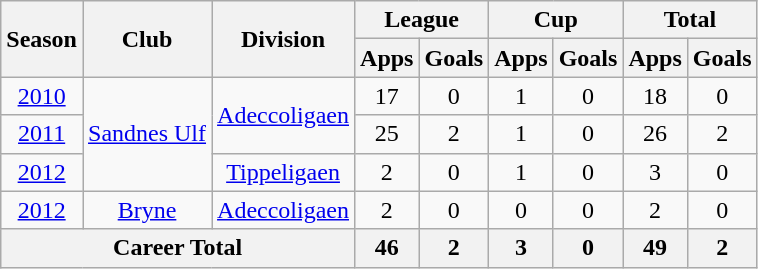<table class="wikitable" style="text-align: center;">
<tr>
<th rowspan="2">Season</th>
<th rowspan="2">Club</th>
<th rowspan="2">Division</th>
<th colspan="2">League</th>
<th colspan="2">Cup</th>
<th colspan="2">Total</th>
</tr>
<tr>
<th>Apps</th>
<th>Goals</th>
<th>Apps</th>
<th>Goals</th>
<th>Apps</th>
<th>Goals</th>
</tr>
<tr>
<td><a href='#'>2010</a></td>
<td rowspan="3" valign="center"><a href='#'>Sandnes Ulf</a></td>
<td rowspan="2" valign="center"><a href='#'>Adeccoligaen</a></td>
<td>17</td>
<td>0</td>
<td>1</td>
<td>0</td>
<td>18</td>
<td>0</td>
</tr>
<tr>
<td><a href='#'>2011</a></td>
<td>25</td>
<td>2</td>
<td>1</td>
<td>0</td>
<td>26</td>
<td>2</td>
</tr>
<tr>
<td><a href='#'>2012</a></td>
<td><a href='#'>Tippeligaen</a></td>
<td>2</td>
<td>0</td>
<td>1</td>
<td>0</td>
<td>3</td>
<td>0</td>
</tr>
<tr>
<td><a href='#'>2012</a></td>
<td rowspan="1" valign="center"><a href='#'>Bryne</a></td>
<td rowspan="1" valign="center"><a href='#'>Adeccoligaen</a></td>
<td>2</td>
<td>0</td>
<td>0</td>
<td>0</td>
<td>2</td>
<td>0</td>
</tr>
<tr>
<th colspan="3">Career Total</th>
<th>46</th>
<th>2</th>
<th>3</th>
<th>0</th>
<th>49</th>
<th>2</th>
</tr>
</table>
